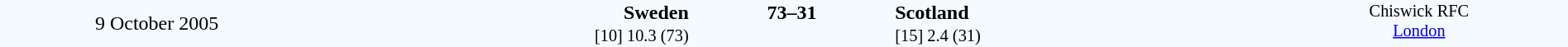<table style="width: 100%; background:#F5FAFF;" cellspacing="0">
<tr>
<td align=center rowspan=3 width=20%>9 October 2005</td>
</tr>
<tr>
<td width=24% align=right><strong>Sweden</strong></td>
<td align=center width=13%><strong>73–31</strong></td>
<td width=24%><strong>Scotland</strong></td>
<td style=font-size:85% rowspan=3 valign=top align=center>Chiswick RFC<br><a href='#'>London</a></td>
</tr>
<tr style=font-size:85%>
<td align=right>[10] 10.3 (73)</td>
<td></td>
<td>[15] 2.4 (31)</td>
</tr>
</table>
